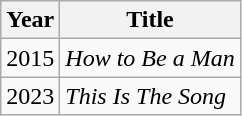<table class="wikitable">
<tr>
<th>Year</th>
<th>Title</th>
</tr>
<tr>
<td>2015</td>
<td><em>How to Be a Man</em></td>
</tr>
<tr>
<td>2023</td>
<td><em>This Is The Song</em></td>
</tr>
</table>
